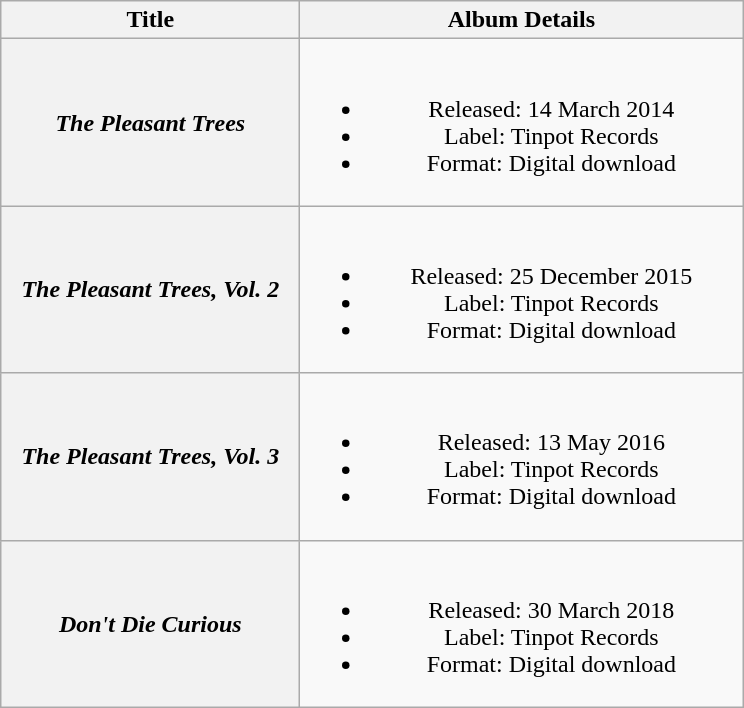<table class="wikitable plainrowheaders" style="text-align:center;">
<tr>
<th scope="col" style="width:12em;">Title</th>
<th scope="col" style="width:18em;">Album Details</th>
</tr>
<tr>
<th scope="row"><em>The Pleasant Trees</em></th>
<td><br><ul><li>Released: 14 March 2014</li><li>Label: Tinpot Records</li><li>Format: Digital download</li></ul></td>
</tr>
<tr>
<th scope="row"><em>The Pleasant Trees, Vol. 2</em></th>
<td><br><ul><li>Released: 25 December 2015</li><li>Label: Tinpot Records</li><li>Format: Digital download</li></ul></td>
</tr>
<tr>
<th scope="row"><em>The Pleasant Trees, Vol. 3</em></th>
<td><br><ul><li>Released: 13 May 2016</li><li>Label: Tinpot Records</li><li>Format: Digital download</li></ul></td>
</tr>
<tr>
<th scope="row"><em>Don't Die Curious</em></th>
<td><br><ul><li>Released: 30 March 2018</li><li>Label: Tinpot Records</li><li>Format: Digital download</li></ul></td>
</tr>
</table>
